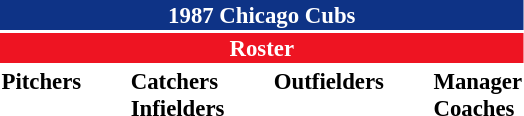<table class="toccolours" style="font-size: 95%;">
<tr>
<th colspan="10" style="background-color: #0e3386; color: white; text-align: center;">1987 Chicago Cubs</th>
</tr>
<tr>
<td colspan="10" style="background-color: #EE1422; color: white; text-align: center;"><strong>Roster</strong></td>
</tr>
<tr>
<td valign="top"><strong>Pitchers</strong><br>













</td>
<td width="25px"></td>
<td valign="top"><strong>Catchers</strong><br>


<strong>Infielders</strong>








</td>
<td width="25px"></td>
<td valign="top"><strong>Outfielders</strong><br>







</td>
<td width="25px"></td>
<td valign="top"><strong>Manager</strong><br>

<strong>Coaches</strong>




</td>
</tr>
</table>
